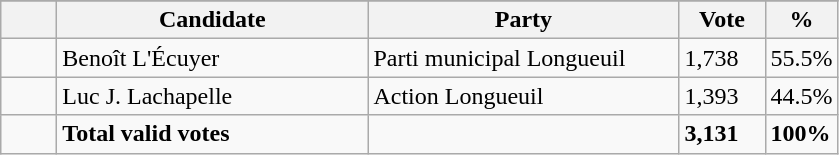<table class="wikitable">
<tr>
</tr>
<tr>
<th bgcolor="#DDDDFF" width="30px"></th>
<th bgcolor="#DDDDFF" width="200px">Candidate</th>
<th bgcolor="#DDDDFF" width="200px">Party</th>
<th bgcolor="#DDDDFF" width="50px">Vote</th>
<th bgcolor="#DDDDFF" width="30px">%</th>
</tr>
<tr>
<td> </td>
<td>Benoît L'Écuyer</td>
<td>Parti municipal Longueuil</td>
<td>1,738</td>
<td>55.5%</td>
</tr>
<tr>
<td> </td>
<td>Luc J. Lachapelle</td>
<td>Action Longueuil</td>
<td>1,393</td>
<td>44.5%</td>
</tr>
<tr>
<td> </td>
<td><strong>Total valid votes</strong></td>
<td></td>
<td><strong>3,131</strong></td>
<td><strong>100%</strong></td>
</tr>
</table>
